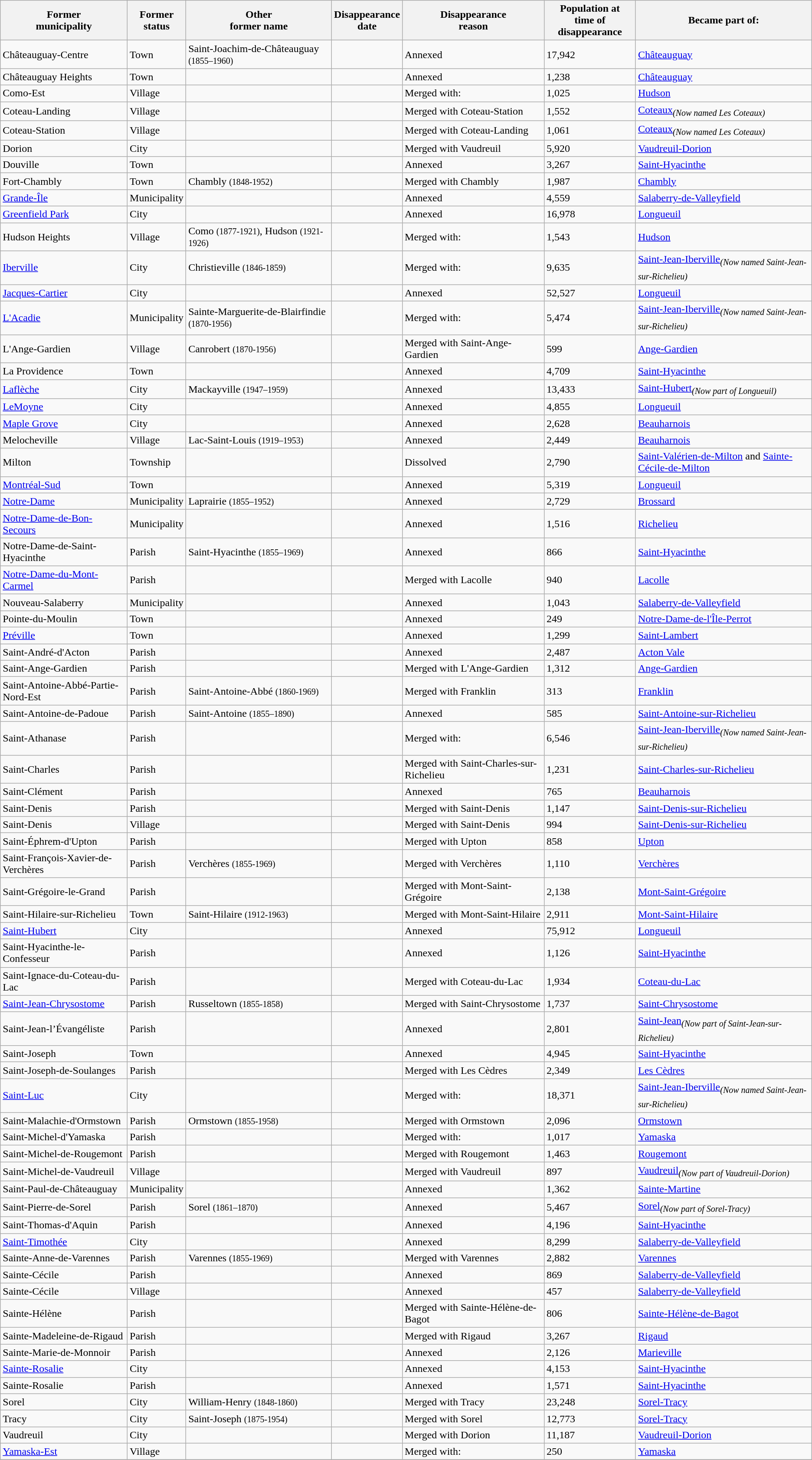<table class="wikitable sortable">
<tr>
<th>Former<br>municipality</th>
<th>Former<br>status</th>
<th>Other<br>former name</th>
<th>Disappearance<br>date</th>
<th>Disappearance<br>reason</th>
<th>Population at<br>time of disappearance</th>
<th>Became part of:</th>
</tr>
<tr ->
<td>Châteauguay-Centre</td>
<td>Town</td>
<td>Saint-Joachim-de-Châteauguay <small>(1855–1960)</small></td>
<td></td>
<td>Annexed</td>
<td>17,942</td>
<td><a href='#'>Châteauguay</a></td>
</tr>
<tr ->
<td>Châteauguay Heights</td>
<td>Town</td>
<td> </td>
<td></td>
<td>Annexed</td>
<td>1,238</td>
<td><a href='#'>Châteauguay</a></td>
</tr>
<tr ->
<td>Como-Est</td>
<td>Village</td>
<td> </td>
<td></td>
<td>Merged with: <br></td>
<td>1,025</td>
<td><a href='#'>Hudson</a></td>
</tr>
<tr ->
<td>Coteau-Landing</td>
<td>Village</td>
<td> </td>
<td></td>
<td>Merged with Coteau-Station</td>
<td>1,552</td>
<td><a href='#'>Coteaux</a><sub><em>(Now named Les Coteaux)</em></sub></td>
</tr>
<tr ->
<td>Coteau-Station</td>
<td>Village</td>
<td> </td>
<td></td>
<td>Merged with Coteau-Landing</td>
<td>1,061</td>
<td><a href='#'>Coteaux</a><sub><em>(Now named Les Coteaux)</em></sub></td>
</tr>
<tr ->
<td>Dorion</td>
<td>City</td>
<td> </td>
<td></td>
<td>Merged with Vaudreuil</td>
<td>5,920</td>
<td><a href='#'>Vaudreuil-Dorion</a></td>
</tr>
<tr ->
<td>Douville</td>
<td>Town</td>
<td> </td>
<td></td>
<td>Annexed</td>
<td>3,267</td>
<td><a href='#'>Saint-Hyacinthe</a></td>
</tr>
<tr ->
<td>Fort-Chambly</td>
<td>Town</td>
<td>Chambly <small>(1848-1952)</small></td>
<td></td>
<td>Merged with Chambly</td>
<td>1,987</td>
<td><a href='#'>Chambly</a></td>
</tr>
<tr ->
<td><a href='#'>Grande-Île</a></td>
<td>Municipality</td>
<td> </td>
<td></td>
<td>Annexed</td>
<td>4,559</td>
<td><a href='#'>Salaberry-de-Valleyfield</a></td>
</tr>
<tr ->
<td><a href='#'>Greenfield Park</a></td>
<td>City</td>
<td> </td>
<td></td>
<td>Annexed</td>
<td>16,978</td>
<td><a href='#'>Longueuil</a></td>
</tr>
<tr ->
<td>Hudson Heights</td>
<td>Village</td>
<td>Como <small>(1877-1921)</small>, Hudson <small>(1921-1926)</small></td>
<td></td>
<td>Merged with: <br></td>
<td>1,543</td>
<td><a href='#'>Hudson</a></td>
</tr>
<tr ->
<td><a href='#'>Iberville</a></td>
<td>City</td>
<td>Christieville <small>(1846-1859)</small></td>
<td></td>
<td>Merged with: <br></td>
<td>9,635</td>
<td><a href='#'>Saint-Jean-Iberville</a><sub><em>(Now named Saint-Jean-sur-Richelieu)</em></sub></td>
</tr>
<tr ->
<td><a href='#'>Jacques-Cartier</a></td>
<td>City</td>
<td> </td>
<td></td>
<td>Annexed</td>
<td>52,527</td>
<td><a href='#'>Longueuil</a></td>
</tr>
<tr ->
<td><a href='#'>L'Acadie</a></td>
<td>Municipality</td>
<td>Sainte-Marguerite-de-Blairfindie <small>(1870-1956)</small></td>
<td></td>
<td>Merged with: <br></td>
<td>5,474</td>
<td><a href='#'>Saint-Jean-Iberville</a><sub><em>(Now named Saint-Jean-sur-Richelieu)</em></sub></td>
</tr>
<tr ->
<td>L'Ange-Gardien</td>
<td>Village</td>
<td>Canrobert <small>(1870-1956)</small></td>
<td></td>
<td>Merged with Saint-Ange-Gardien</td>
<td>599</td>
<td><a href='#'>Ange-Gardien</a></td>
</tr>
<tr ->
<td>La Providence</td>
<td>Town</td>
<td> </td>
<td></td>
<td>Annexed</td>
<td>4,709</td>
<td><a href='#'>Saint-Hyacinthe</a></td>
</tr>
<tr ->
<td><a href='#'>Laflèche</a></td>
<td>City</td>
<td>Mackayville <small>(1947–1959)</small></td>
<td></td>
<td>Annexed</td>
<td>13,433</td>
<td><a href='#'>Saint-Hubert</a><sub><em>(Now part of Longueuil)</em></sub></td>
</tr>
<tr ->
<td><a href='#'>LeMoyne</a></td>
<td>City</td>
<td> </td>
<td></td>
<td>Annexed</td>
<td>4,855</td>
<td><a href='#'>Longueuil</a></td>
</tr>
<tr ->
<td><a href='#'>Maple Grove</a></td>
<td>City</td>
<td> </td>
<td></td>
<td>Annexed</td>
<td>2,628</td>
<td><a href='#'>Beauharnois</a></td>
</tr>
<tr ->
<td>Melocheville</td>
<td>Village</td>
<td>Lac-Saint-Louis <small>(1919–1953)</small></td>
<td></td>
<td>Annexed</td>
<td>2,449</td>
<td><a href='#'>Beauharnois</a></td>
</tr>
<tr ->
<td>Milton</td>
<td>Township</td>
<td> </td>
<td></td>
<td>Dissolved</td>
<td>2,790</td>
<td><a href='#'>Saint-Valérien-de-Milton</a> and <a href='#'>Sainte-Cécile-de-Milton</a></td>
</tr>
<tr ->
<td><a href='#'>Montréal-Sud</a></td>
<td>Town</td>
<td> </td>
<td></td>
<td>Annexed</td>
<td>5,319</td>
<td><a href='#'>Longueuil</a></td>
</tr>
<tr ->
<td><a href='#'>Notre-Dame</a></td>
<td>Municipality</td>
<td>Laprairie  <small>(1855–1952)</small></td>
<td></td>
<td>Annexed</td>
<td>2,729</td>
<td><a href='#'>Brossard</a></td>
</tr>
<tr ->
<td><a href='#'>Notre-Dame-de-Bon-Secours</a></td>
<td>Municipality</td>
<td> </td>
<td></td>
<td>Annexed</td>
<td>1,516</td>
<td><a href='#'>Richelieu</a></td>
</tr>
<tr ->
<td>Notre-Dame-de-Saint-Hyacinthe</td>
<td>Parish</td>
<td>Saint-Hyacinthe <small>(1855–1969)</small></td>
<td></td>
<td>Annexed</td>
<td>866</td>
<td><a href='#'>Saint-Hyacinthe</a></td>
</tr>
<tr ->
<td><a href='#'>Notre-Dame-du-Mont-Carmel</a></td>
<td>Parish</td>
<td> </td>
<td></td>
<td>Merged with Lacolle</td>
<td>940</td>
<td><a href='#'>Lacolle</a></td>
</tr>
<tr ->
<td>Nouveau-Salaberry</td>
<td>Municipality</td>
<td> </td>
<td></td>
<td>Annexed</td>
<td>1,043</td>
<td><a href='#'>Salaberry-de-Valleyfield</a></td>
</tr>
<tr ->
<td>Pointe-du-Moulin</td>
<td>Town</td>
<td> </td>
<td></td>
<td>Annexed</td>
<td>249</td>
<td><a href='#'>Notre-Dame-de-l'Île-Perrot</a></td>
</tr>
<tr ->
<td><a href='#'>Préville</a></td>
<td>Town</td>
<td> </td>
<td></td>
<td>Annexed</td>
<td>1,299</td>
<td><a href='#'>Saint-Lambert</a></td>
</tr>
<tr ->
<td>Saint-André-d'Acton</td>
<td>Parish</td>
<td> </td>
<td></td>
<td>Annexed</td>
<td>2,487</td>
<td><a href='#'>Acton Vale</a></td>
</tr>
<tr ->
<td>Saint-Ange-Gardien</td>
<td>Parish</td>
<td> </td>
<td></td>
<td>Merged with L'Ange-Gardien</td>
<td>1,312</td>
<td><a href='#'>Ange-Gardien</a></td>
</tr>
<tr ->
<td>Saint-Antoine-Abbé-Partie-Nord-Est</td>
<td>Parish</td>
<td>Saint-Antoine-Abbé <small>(1860-1969)</small></td>
<td></td>
<td>Merged with Franklin</td>
<td>313</td>
<td><a href='#'>Franklin</a></td>
</tr>
<tr ->
<td>Saint-Antoine-de-Padoue</td>
<td>Parish</td>
<td>Saint-Antoine <small>(1855–1890)</small></td>
<td></td>
<td>Annexed</td>
<td>585</td>
<td><a href='#'>Saint-Antoine-sur-Richelieu</a></td>
</tr>
<tr ->
<td>Saint-Athanase</td>
<td>Parish</td>
<td> </td>
<td></td>
<td>Merged with: <br></td>
<td>6,546</td>
<td><a href='#'>Saint-Jean-Iberville</a><sub><em>(Now named Saint-Jean-sur-Richelieu)</em></sub></td>
</tr>
<tr ->
<td>Saint-Charles</td>
<td>Parish</td>
<td> </td>
<td></td>
<td>Merged with Saint-Charles-sur-Richelieu</td>
<td>1,231</td>
<td><a href='#'>Saint-Charles-sur-Richelieu</a></td>
</tr>
<tr ->
<td>Saint-Clément</td>
<td>Parish</td>
<td> </td>
<td></td>
<td>Annexed</td>
<td>765</td>
<td><a href='#'>Beauharnois</a></td>
</tr>
<tr ->
<td>Saint-Denis</td>
<td>Parish</td>
<td> </td>
<td></td>
<td>Merged with Saint-Denis</td>
<td>1,147</td>
<td><a href='#'>Saint-Denis-sur-Richelieu</a></td>
</tr>
<tr ->
<td>Saint-Denis</td>
<td>Village</td>
<td> </td>
<td></td>
<td>Merged with Saint-Denis</td>
<td>994</td>
<td><a href='#'>Saint-Denis-sur-Richelieu</a></td>
</tr>
<tr ->
<td>Saint-Éphrem-d'Upton</td>
<td>Parish</td>
<td> </td>
<td></td>
<td>Merged with Upton</td>
<td>858</td>
<td><a href='#'>Upton</a></td>
</tr>
<tr ->
<td>Saint-François-Xavier-de-Verchères</td>
<td>Parish</td>
<td>Verchères <small>(1855-1969)</small></td>
<td></td>
<td>Merged with Verchères</td>
<td>1,110</td>
<td><a href='#'>Verchères</a></td>
</tr>
<tr ->
<td>Saint-Grégoire-le-Grand</td>
<td>Parish</td>
<td> </td>
<td></td>
<td>Merged with Mont-Saint-Grégoire</td>
<td>2,138</td>
<td><a href='#'>Mont-Saint-Grégoire</a></td>
</tr>
<tr ->
<td>Saint-Hilaire-sur-Richelieu</td>
<td>Town</td>
<td>Saint-Hilaire <small>(1912-1963)</small></td>
<td></td>
<td>Merged with Mont-Saint-Hilaire</td>
<td>2,911</td>
<td><a href='#'>Mont-Saint-Hilaire</a></td>
</tr>
<tr ->
<td><a href='#'>Saint-Hubert</a></td>
<td>City</td>
<td> </td>
<td></td>
<td>Annexed</td>
<td>75,912</td>
<td><a href='#'>Longueuil</a></td>
</tr>
<tr ->
<td>Saint-Hyacinthe-le-Confesseur</td>
<td>Parish</td>
<td> </td>
<td></td>
<td>Annexed</td>
<td>1,126</td>
<td><a href='#'>Saint-Hyacinthe</a></td>
</tr>
<tr ->
<td>Saint-Ignace-du-Coteau-du-Lac</td>
<td>Parish</td>
<td> </td>
<td></td>
<td>Merged with Coteau-du-Lac</td>
<td>1,934</td>
<td><a href='#'>Coteau-du-Lac</a></td>
</tr>
<tr ->
<td><a href='#'>Saint-Jean-Chrysostome</a></td>
<td>Parish</td>
<td>Russeltown <small>(1855-1858)</small></td>
<td></td>
<td>Merged with Saint-Chrysostome</td>
<td>1,737</td>
<td><a href='#'>Saint-Chrysostome</a></td>
</tr>
<tr ->
<td>Saint-Jean-l’Évangéliste</td>
<td>Parish</td>
<td> </td>
<td></td>
<td>Annexed</td>
<td>2,801</td>
<td><a href='#'>Saint-Jean</a><sub><em>(Now part of Saint-Jean-sur-Richelieu)</em></sub></td>
</tr>
<tr ->
<td>Saint-Joseph</td>
<td>Town</td>
<td> </td>
<td></td>
<td>Annexed</td>
<td>4,945</td>
<td><a href='#'>Saint-Hyacinthe</a></td>
</tr>
<tr ->
<td>Saint-Joseph-de-Soulanges</td>
<td>Parish</td>
<td> </td>
<td></td>
<td>Merged with Les Cèdres</td>
<td>2,349</td>
<td><a href='#'>Les Cèdres</a></td>
</tr>
<tr ->
<td><a href='#'>Saint-Luc</a></td>
<td>City</td>
<td> </td>
<td></td>
<td>Merged with: <br></td>
<td>18,371</td>
<td><a href='#'>Saint-Jean-Iberville</a><sub><em>(Now named Saint-Jean-sur-Richelieu)</em></sub></td>
</tr>
<tr ->
<td>Saint-Malachie-d'Ormstown</td>
<td>Parish</td>
<td>Ormstown <small>(1855-1958)</small></td>
<td></td>
<td>Merged with Ormstown</td>
<td>2,096</td>
<td><a href='#'>Ormstown</a></td>
</tr>
<tr ->
<td>Saint-Michel-d'Yamaska</td>
<td>Parish</td>
<td> </td>
<td></td>
<td>Merged with: <br></td>
<td>1,017</td>
<td><a href='#'>Yamaska</a></td>
</tr>
<tr ->
<td>Saint-Michel-de-Rougemont</td>
<td>Parish</td>
<td> </td>
<td></td>
<td>Merged with Rougemont</td>
<td>1,463</td>
<td><a href='#'>Rougemont</a></td>
</tr>
<tr ->
<td>Saint-Michel-de-Vaudreuil</td>
<td>Village</td>
<td> </td>
<td></td>
<td>Merged with Vaudreuil</td>
<td>897</td>
<td><a href='#'>Vaudreuil</a><sub><em>(Now part of Vaudreuil-Dorion)</em></sub></td>
</tr>
<tr ->
<td>Saint-Paul-de-Châteauguay</td>
<td>Municipality</td>
<td> </td>
<td></td>
<td>Annexed</td>
<td>1,362</td>
<td><a href='#'>Sainte-Martine</a></td>
</tr>
<tr ->
<td>Saint-Pierre-de-Sorel</td>
<td>Parish</td>
<td>Sorel <small>(1861–1870)</small></td>
<td></td>
<td>Annexed</td>
<td>5,467</td>
<td><a href='#'>Sorel</a><sub><em>(Now part of Sorel-Tracy)</em></sub></td>
</tr>
<tr ->
<td>Saint-Thomas-d'Aquin</td>
<td>Parish</td>
<td> </td>
<td></td>
<td>Annexed</td>
<td>4,196</td>
<td><a href='#'>Saint-Hyacinthe</a></td>
</tr>
<tr ->
<td><a href='#'>Saint-Timothée</a></td>
<td>City</td>
<td> </td>
<td></td>
<td>Annexed</td>
<td>8,299</td>
<td><a href='#'>Salaberry-de-Valleyfield</a></td>
</tr>
<tr ->
<td>Sainte-Anne-de-Varennes</td>
<td>Parish</td>
<td>Varennes <small>(1855-1969)</small></td>
<td></td>
<td>Merged with Varennes</td>
<td>2,882</td>
<td><a href='#'>Varennes</a></td>
</tr>
<tr ->
<td>Sainte-Cécile</td>
<td>Parish</td>
<td> </td>
<td></td>
<td>Annexed</td>
<td>869</td>
<td><a href='#'>Salaberry-de-Valleyfield</a></td>
</tr>
<tr ->
<td>Sainte-Cécile</td>
<td>Village</td>
<td> </td>
<td></td>
<td>Annexed</td>
<td>457</td>
<td><a href='#'>Salaberry-de-Valleyfield</a></td>
</tr>
<tr ->
<td>Sainte-Hélène</td>
<td>Parish</td>
<td> </td>
<td></td>
<td>Merged with Sainte-Hélène-de-Bagot</td>
<td>806</td>
<td><a href='#'>Sainte-Hélène-de-Bagot</a></td>
</tr>
<tr ->
<td>Sainte-Madeleine-de-Rigaud</td>
<td>Parish</td>
<td> </td>
<td></td>
<td>Merged with Rigaud</td>
<td>3,267</td>
<td><a href='#'>Rigaud</a></td>
</tr>
<tr ->
<td>Sainte-Marie-de-Monnoir</td>
<td>Parish</td>
<td> </td>
<td></td>
<td>Annexed</td>
<td>2,126</td>
<td><a href='#'>Marieville</a></td>
</tr>
<tr ->
<td><a href='#'>Sainte-Rosalie</a></td>
<td>City</td>
<td> </td>
<td></td>
<td>Annexed</td>
<td>4,153</td>
<td><a href='#'>Saint-Hyacinthe</a></td>
</tr>
<tr ->
<td>Sainte-Rosalie</td>
<td>Parish</td>
<td> </td>
<td></td>
<td>Annexed</td>
<td>1,571</td>
<td><a href='#'>Saint-Hyacinthe</a></td>
</tr>
<tr ->
<td>Sorel</td>
<td>City</td>
<td>William-Henry <small>(1848-1860)</small></td>
<td></td>
<td>Merged with Tracy</td>
<td>23,248</td>
<td><a href='#'>Sorel-Tracy</a></td>
</tr>
<tr ->
<td>Tracy</td>
<td>City</td>
<td>Saint-Joseph <small>(1875-1954)</small></td>
<td></td>
<td>Merged with Sorel</td>
<td>12,773</td>
<td><a href='#'>Sorel-Tracy</a></td>
</tr>
<tr ->
<td>Vaudreuil</td>
<td>City</td>
<td> </td>
<td></td>
<td>Merged with Dorion</td>
<td>11,187</td>
<td><a href='#'>Vaudreuil-Dorion</a></td>
</tr>
<tr ->
<td><a href='#'>Yamaska-Est</a></td>
<td>Village</td>
<td> </td>
<td></td>
<td>Merged with: <br></td>
<td>250</td>
<td><a href='#'>Yamaska</a></td>
</tr>
<tr ->
</tr>
</table>
